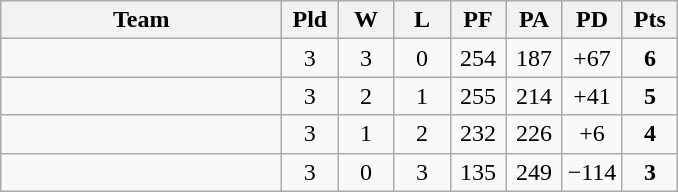<table class=wikitable style="text-align:center">
<tr>
<th width=180>Team</th>
<th width=30>Pld</th>
<th width=30>W</th>
<th width=30>L</th>
<th width=30>PF</th>
<th width=30>PA</th>
<th width=30>PD</th>
<th width=30>Pts</th>
</tr>
<tr align=center>
<td align=left></td>
<td>3</td>
<td>3</td>
<td>0</td>
<td>254</td>
<td>187</td>
<td>+67</td>
<td><strong>6</strong></td>
</tr>
<tr align=center>
<td align=left></td>
<td>3</td>
<td>2</td>
<td>1</td>
<td>255</td>
<td>214</td>
<td>+41</td>
<td><strong>5</strong></td>
</tr>
<tr align=center>
<td align=left></td>
<td>3</td>
<td>1</td>
<td>2</td>
<td>232</td>
<td>226</td>
<td>+6</td>
<td><strong>4</strong></td>
</tr>
<tr align=center>
<td align=left></td>
<td>3</td>
<td>0</td>
<td>3</td>
<td>135</td>
<td>249</td>
<td>−114</td>
<td><strong>3</strong></td>
</tr>
</table>
